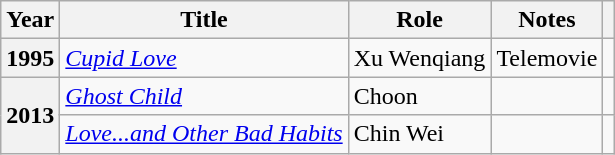<table class="wikitable sortable plainrowheaders">
<tr>
<th scope="col">Year</th>
<th scope="col">Title</th>
<th scope="col">Role</th>
<th scope="col" class="unsortable">Notes</th>
<th scope="col" class="unsortable"></th>
</tr>
<tr>
<th scope="row">1995</th>
<td><em><a href='#'>Cupid Love</a></em></td>
<td>Xu Wenqiang</td>
<td>Telemovie</td>
<td></td>
</tr>
<tr>
<th scope="row" rowspan=2>2013</th>
<td><em><a href='#'>Ghost Child</a></em></td>
<td>Choon</td>
<td></td>
<td></td>
</tr>
<tr>
<td><em><a href='#'>Love...and Other Bad Habits</a></em></td>
<td>Chin Wei</td>
<td></td>
<td></td>
</tr>
</table>
